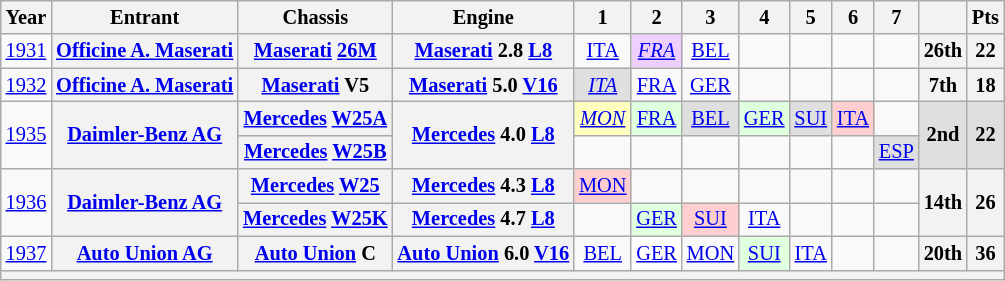<table class="wikitable" style="text-align:center; font-size:85%">
<tr>
<th>Year</th>
<th>Entrant</th>
<th>Chassis</th>
<th>Engine</th>
<th>1</th>
<th>2</th>
<th>3</th>
<th>4</th>
<th>5</th>
<th>6</th>
<th>7</th>
<th></th>
<th>Pts</th>
</tr>
<tr>
<td><a href='#'>1931</a></td>
<th nowrap><a href='#'>Officine A. Maserati</a></th>
<th nowrap><a href='#'>Maserati</a> <a href='#'>26M</a></th>
<th nowrap><a href='#'>Maserati</a> 2.8 <a href='#'>L8</a></th>
<td><a href='#'>ITA</a></td>
<td style="background:#efcfff;"><em><a href='#'>FRA</a></em><br></td>
<td><a href='#'>BEL</a></td>
<td></td>
<td></td>
<td></td>
<td></td>
<th>26th</th>
<th>22</th>
</tr>
<tr>
<td><a href='#'>1932</a></td>
<th nowrap><a href='#'>Officine A. Maserati</a></th>
<th nowrap><a href='#'>Maserati</a> V5</th>
<th nowrap><a href='#'>Maserati</a> 5.0 <a href='#'>V16</a></th>
<td style="background:#dfdfdf;"><em><a href='#'>ITA</a></em><br></td>
<td><a href='#'>FRA</a></td>
<td><a href='#'>GER</a></td>
<td></td>
<td></td>
<td></td>
<td></td>
<th>7th</th>
<th>18</th>
</tr>
<tr>
<td rowspan=2><a href='#'>1935</a></td>
<th rowspan=2 nowrap><a href='#'>Daimler-Benz AG</a></th>
<th nowrap><a href='#'>Mercedes</a> <a href='#'>W25A</a></th>
<th rowspan=2 nowrap><a href='#'>Mercedes</a> 4.0 <a href='#'>L8</a></th>
<td style="background:#ffffbf;"><em><a href='#'>MON</a></em><br></td>
<td style="background:#dfffdf;"><a href='#'>FRA</a><br></td>
<td style="background:#dfdfdf;"><a href='#'>BEL</a><br></td>
<td style="background:#dfffdf;"><a href='#'>GER</a><br></td>
<td style="background:#dfdfdf;"><a href='#'>SUI</a><br></td>
<td style="background:#ffcfcf;"><a href='#'>ITA</a><br></td>
<td></td>
<th rowspan=2 style="background:#dfdfdf;">2nd</th>
<th rowspan=2 style="background:#dfdfdf;">22</th>
</tr>
<tr>
<th nowrap><a href='#'>Mercedes</a> <a href='#'>W25B</a></th>
<td></td>
<td></td>
<td></td>
<td></td>
<td></td>
<td></td>
<td style="background:#dfdfdf;"><a href='#'>ESP</a><br></td>
</tr>
<tr>
<td rowspan=2><a href='#'>1936</a></td>
<th rowspan=2><a href='#'>Daimler-Benz AG</a></th>
<th><a href='#'>Mercedes</a> <a href='#'>W25</a></th>
<th><a href='#'>Mercedes</a> 4.3 <a href='#'>L8</a></th>
<td style="background:#ffcfcf;"><a href='#'>MON</a><br></td>
<td></td>
<td></td>
<td></td>
<td></td>
<td></td>
<td></td>
<th rowspan=2>14th</th>
<th rowspan=2>26</th>
</tr>
<tr>
<th><a href='#'>Mercedes</a> <a href='#'>W25K</a></th>
<th><a href='#'>Mercedes</a> 4.7 <a href='#'>L8</a></th>
<td></td>
<td style="background:#dfffdf;"><a href='#'>GER</a><br></td>
<td style="background:#ffcfcf;"><a href='#'>SUI</a><br></td>
<td><a href='#'>ITA</a></td>
<td></td>
<td></td>
<td></td>
</tr>
<tr>
<td><a href='#'>1937</a></td>
<th nowrap><a href='#'>Auto Union AG</a></th>
<th nowrap><a href='#'>Auto Union</a> C</th>
<th nowrap><a href='#'>Auto Union</a> 6.0 <a href='#'>V16</a></th>
<td><a href='#'>BEL</a></td>
<td style="background:#ffffff;"><a href='#'>GER</a><br></td>
<td><a href='#'>MON</a></td>
<td style="background:#dfffdf;"><a href='#'>SUI</a><br></td>
<td><a href='#'>ITA</a></td>
<td></td>
<td></td>
<th>20th</th>
<th>36</th>
</tr>
<tr>
<th colspan=13></th>
</tr>
</table>
